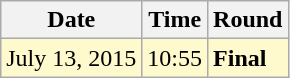<table class="wikitable">
<tr>
<th>Date</th>
<th>Time</th>
<th>Round</th>
</tr>
<tr style=background:lemonchiffon>
<td>July 13, 2015</td>
<td>10:55</td>
<td><strong>Final</strong></td>
</tr>
</table>
